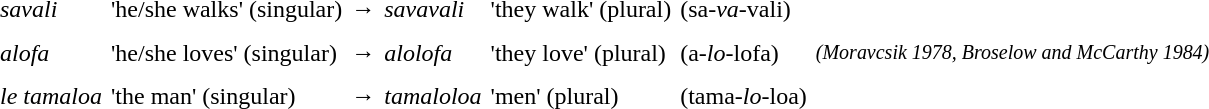<table style="line-height: 1.4em;" cellpadding="2">
<tr>
<td> </td>
<td> </td>
<td><em>savali</em></td>
<td>'he/she walks' (singular)</td>
<td>→</td>
<td><em>savavali</em></td>
<td>'they walk' (plural)</td>
<td>(sa-<em>va</em>-vali)</td>
</tr>
<tr>
<td> </td>
<td> </td>
<td><em>alofa</em></td>
<td>'he/she loves' (singular)</td>
<td>→</td>
<td><em>alolofa</em></td>
<td>'they love' (plural)</td>
<td>(a-<em>lo</em>-lofa)</td>
<td><small><cite>(Moravcsik 1978, Broselow and McCarthy 1984)</cite></small></td>
</tr>
<tr>
<td> </td>
<td> </td>
<td><em>le tamaloa</em></td>
<td>'the man' (singular)</td>
<td>→</td>
<td><em>tamaloloa</em></td>
<td>'men' (plural)</td>
<td>(tama-<em>lo</em>-loa)</td>
</tr>
</table>
